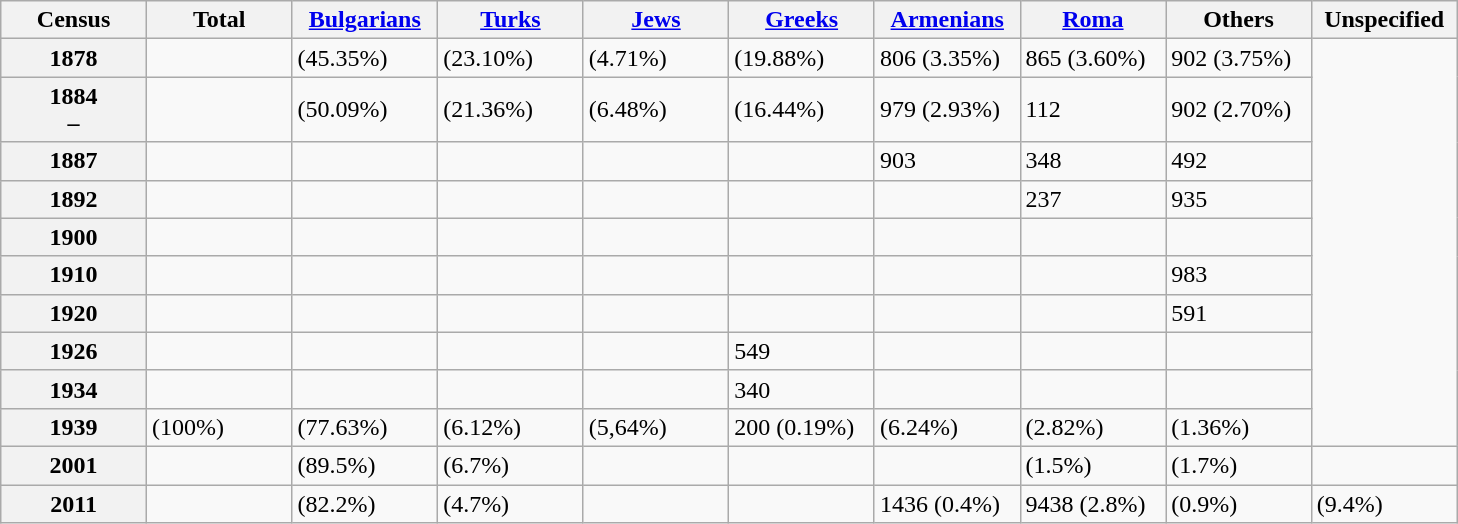<table class="wikitable">
<tr>
<th style="width:9%;">Census</th>
<th style="width:9%;">Total</th>
<th style="width:9%;"><a href='#'>Bulgarians</a></th>
<th style="width:9%;"><a href='#'>Turks</a></th>
<th style="width:9%;"><a href='#'>Jews</a></th>
<th style="width:9%;"><a href='#'>Greeks</a></th>
<th style="width:9%;"><a href='#'>Armenians</a></th>
<th style="width:9%;"><a href='#'>Roma</a></th>
<th style="width:9%;">Others</th>
<th style="width:9%;">Unspecified</th>
</tr>
<tr>
<th>1878</th>
<td></td>
<td> (45.35%)</td>
<td> (23.10%)</td>
<td> (4.71%)</td>
<td> (19.88%)</td>
<td>806 (3.35%)</td>
<td>865 (3.60%)</td>
<td>902 (3.75%)</td>
</tr>
<tr>
<th>1884<br>–</th>
<td></td>
<td> (50.09%)</td>
<td> (21.36%)</td>
<td> (6.48%)</td>
<td> (16.44%)</td>
<td>979 (2.93%)</td>
<td>112</td>
<td>902 (2.70%)</td>
</tr>
<tr>
<th>1887</th>
<td></td>
<td></td>
<td></td>
<td></td>
<td></td>
<td>903</td>
<td>348</td>
<td>492</td>
</tr>
<tr>
<th>1892</th>
<td></td>
<td></td>
<td></td>
<td></td>
<td></td>
<td></td>
<td>237</td>
<td>935</td>
</tr>
<tr>
<th>1900</th>
<td></td>
<td></td>
<td></td>
<td></td>
<td></td>
<td></td>
<td></td>
<td></td>
</tr>
<tr>
<th>1910</th>
<td></td>
<td></td>
<td></td>
<td></td>
<td></td>
<td></td>
<td></td>
<td>983</td>
</tr>
<tr>
<th>1920</th>
<td></td>
<td></td>
<td></td>
<td></td>
<td></td>
<td></td>
<td></td>
<td>591</td>
</tr>
<tr>
<th>1926</th>
<td></td>
<td></td>
<td></td>
<td></td>
<td>549</td>
<td></td>
<td></td>
<td></td>
</tr>
<tr>
<th>1934</th>
<td></td>
<td></td>
<td></td>
<td></td>
<td>340</td>
<td></td>
<td></td>
<td></td>
</tr>
<tr>
<th>1939</th>
<td> (100%)</td>
<td> (77.63%)</td>
<td> (6.12%)</td>
<td> (5,64%)</td>
<td>200 (0.19%)</td>
<td> (6.24%)</td>
<td> (2.82%)</td>
<td> (1.36%)</td>
</tr>
<tr>
<th>2001</th>
<td></td>
<td> (89.5%)</td>
<td> (6.7%)</td>
<td></td>
<td></td>
<td></td>
<td> (1.5%)</td>
<td> (1.7%)</td>
<td></td>
</tr>
<tr>
<th>2011</th>
<td></td>
<td> (82.2%)</td>
<td> (4.7%)</td>
<td></td>
<td></td>
<td>1436 (0.4%)</td>
<td>9438 (2.8%)</td>
<td> (0.9%)</td>
<td> (9.4%)</td>
</tr>
</table>
